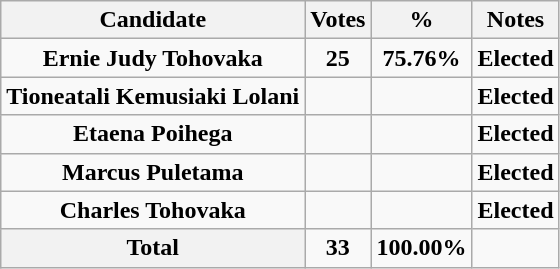<table class="wikitable centre" style="text-align:center;">
<tr>
<th>Candidate</th>
<th>Votes</th>
<th>%</th>
<th>Notes</th>
</tr>
<tr>
<td><strong>Ernie Judy Tohovaka</strong></td>
<td><strong>25</strong></td>
<td><strong>75.76%</strong></td>
<td><strong>Elected</strong></td>
</tr>
<tr>
<td><strong>Tioneatali Kemusiaki Lolani</strong></td>
<td></td>
<td></td>
<td><strong>Elected</strong></td>
</tr>
<tr>
<td><strong>Etaena Poihega</strong></td>
<td></td>
<td></td>
<td><strong>Elected</strong></td>
</tr>
<tr>
<td><strong>Marcus Puletama</strong></td>
<td></td>
<td></td>
<td><strong>Elected</strong></td>
</tr>
<tr>
<td><strong>Charles Tohovaka</strong></td>
<td></td>
<td></td>
<td><strong>Elected</strong></td>
</tr>
<tr>
<th>Total</th>
<td><strong>33</strong></td>
<td><strong>100.00%</strong></td>
<td></td>
</tr>
</table>
